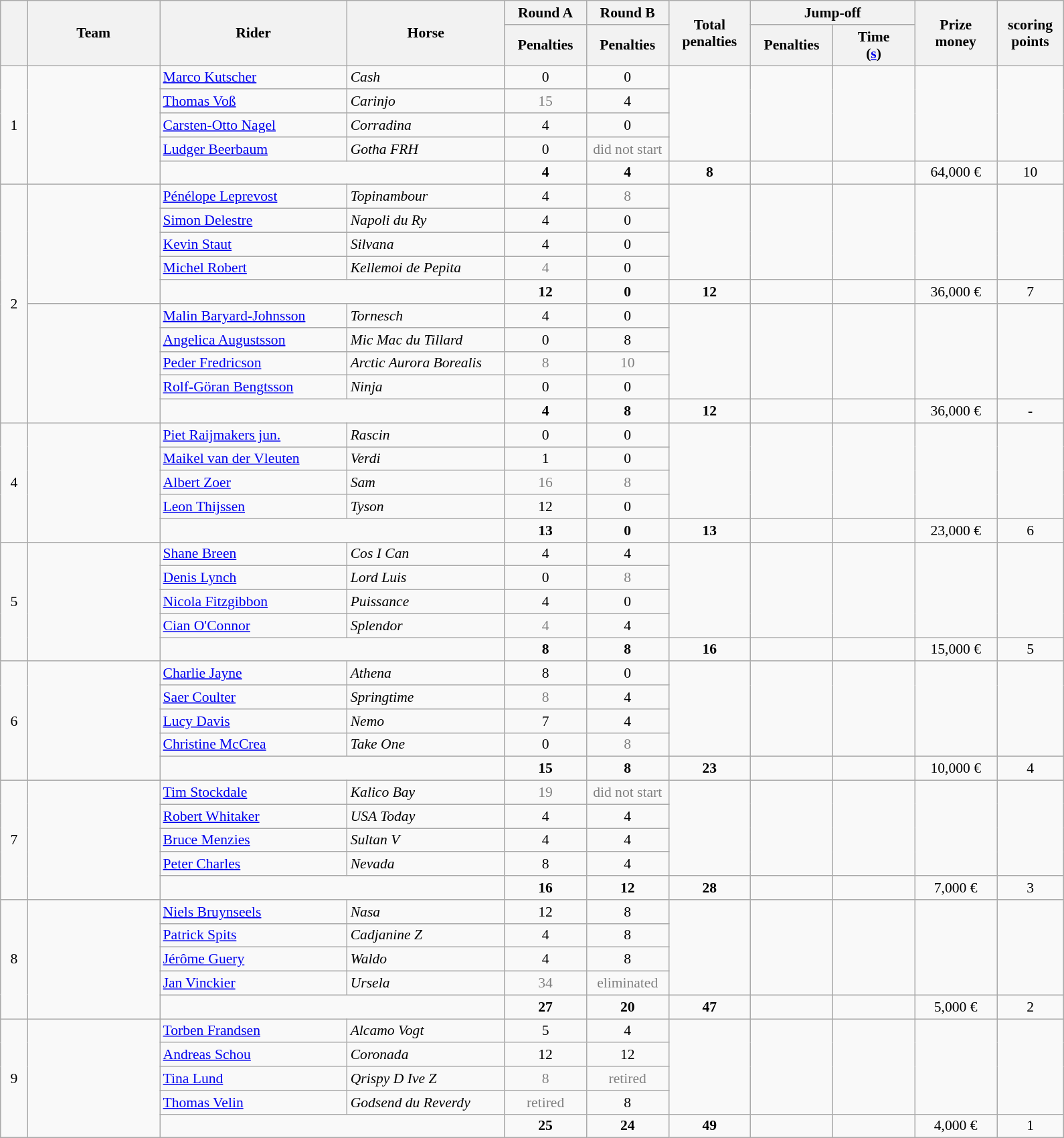<table class="wikitable" style="font-size: 90%">
<tr>
<th rowspan=2 width=20></th>
<th rowspan=2 width=125>Team</th>
<th rowspan=2 width=180>Rider</th>
<th rowspan=2 width=150>Horse</th>
<th>Round A</th>
<th>Round B</th>
<th rowspan=2 width=75>Total penalties</th>
<th colspan=2>Jump-off</th>
<th rowspan=2 width=75>Prize<br>money</th>
<th rowspan=2 width=60>scoring<br>points</th>
</tr>
<tr>
<th width=75>Penalties</th>
<th width=75>Penalties</th>
<th width=75>Penalties</th>
<th width=75>Time<br>(<a href='#'>s</a>)</th>
</tr>
<tr>
<td rowspan=5 align=center>1</td>
<td rowspan=5></td>
<td><a href='#'>Marco Kutscher</a></td>
<td><em>Cash</em></td>
<td align=center>0</td>
<td align=center>0</td>
<td rowspan=4></td>
<td rowspan=4></td>
<td rowspan=4></td>
<td rowspan=4></td>
<td rowspan=4></td>
</tr>
<tr>
<td><a href='#'>Thomas Voß</a></td>
<td><em>Carinjo</em></td>
<td align=center style=color:gray>15</td>
<td align=center>4</td>
</tr>
<tr>
<td><a href='#'>Carsten-Otto Nagel</a></td>
<td><em>Corradina</em></td>
<td align=center>4</td>
<td align=center>0</td>
</tr>
<tr>
<td><a href='#'>Ludger Beerbaum</a></td>
<td><em>Gotha FRH</em></td>
<td align=center>0</td>
<td align=center style=color:gray>did not start</td>
</tr>
<tr>
<td colspan=2></td>
<td align=center><strong>4</strong></td>
<td align=center><strong>4</strong></td>
<td align=center><strong>8</strong></td>
<td></td>
<td></td>
<td align=center>64,000 €</td>
<td align=center>10</td>
</tr>
<tr>
<td rowspan=10 align=center>2</td>
<td rowspan=5></td>
<td><a href='#'>Pénélope Leprevost</a></td>
<td><em>Topinambour</em></td>
<td align=center>4</td>
<td align=center style=color:gray>8</td>
<td rowspan=4></td>
<td rowspan=4></td>
<td rowspan=4></td>
<td rowspan=4></td>
<td rowspan=4></td>
</tr>
<tr>
<td><a href='#'>Simon Delestre</a></td>
<td><em>Napoli du Ry</em></td>
<td align=center>4</td>
<td align=center>0</td>
</tr>
<tr>
<td><a href='#'>Kevin Staut</a></td>
<td><em>Silvana</em></td>
<td align=center>4</td>
<td align=center>0</td>
</tr>
<tr>
<td><a href='#'>Michel Robert</a></td>
<td><em>Kellemoi de Pepita</em></td>
<td align=center style=color:gray>4</td>
<td align=center>0</td>
</tr>
<tr>
<td colspan=2></td>
<td align=center><strong>12</strong></td>
<td align=center><strong>0</strong></td>
<td align=center><strong>12</strong></td>
<td></td>
<td></td>
<td align=center>36,000 €</td>
<td align=center>7</td>
</tr>
<tr>
<td rowspan=5></td>
<td><a href='#'>Malin Baryard-Johnsson</a></td>
<td><em>Tornesch</em></td>
<td align=center>4</td>
<td align=center>0</td>
<td rowspan=4></td>
<td rowspan=4></td>
<td rowspan=4></td>
<td rowspan=4></td>
<td rowspan=4></td>
</tr>
<tr>
<td><a href='#'>Angelica Augustsson</a></td>
<td><em>Mic Mac du Tillard</em></td>
<td align=center>0</td>
<td align=center>8</td>
</tr>
<tr>
<td><a href='#'>Peder Fredricson</a></td>
<td><em>Arctic Aurora Borealis</em></td>
<td align=center style=color:gray>8</td>
<td align=center style=color:gray>10</td>
</tr>
<tr>
<td><a href='#'>Rolf-Göran Bengtsson</a></td>
<td><em>Ninja</em></td>
<td align=center>0</td>
<td align=center>0</td>
</tr>
<tr>
<td colspan=2></td>
<td align=center><strong>4</strong></td>
<td align=center><strong>8</strong></td>
<td align=center><strong>12</strong></td>
<td></td>
<td></td>
<td align=center>36,000 €</td>
<td align=center>- </td>
</tr>
<tr>
<td rowspan=5 align=center>4</td>
<td rowspan=5></td>
<td><a href='#'>Piet Raijmakers jun.</a></td>
<td><em>Rascin</em></td>
<td align=center>0</td>
<td align=center>0</td>
<td rowspan=4></td>
<td rowspan=4></td>
<td rowspan=4></td>
<td rowspan=4></td>
<td rowspan=4></td>
</tr>
<tr>
<td><a href='#'>Maikel van der Vleuten</a></td>
<td><em>Verdi</em></td>
<td align=center>1</td>
<td align=center>0</td>
</tr>
<tr>
<td><a href='#'>Albert Zoer</a></td>
<td><em>Sam</em></td>
<td align=center style=color:gray>16</td>
<td align=center style=color:gray>8</td>
</tr>
<tr>
<td><a href='#'>Leon Thijssen</a></td>
<td><em>Tyson</em></td>
<td align=center>12</td>
<td align=center>0</td>
</tr>
<tr>
<td colspan=2></td>
<td align=center><strong>13</strong></td>
<td align=center><strong>0</strong></td>
<td align=center><strong>13</strong></td>
<td></td>
<td></td>
<td align=center>23,000 €</td>
<td align=center>6</td>
</tr>
<tr>
<td rowspan=5 align=center>5</td>
<td rowspan=5></td>
<td><a href='#'>Shane Breen</a></td>
<td><em>Cos I Can</em></td>
<td align=center>4</td>
<td align=center>4</td>
<td rowspan=4></td>
<td rowspan=4></td>
<td rowspan=4></td>
<td rowspan=4></td>
<td rowspan=4></td>
</tr>
<tr>
<td><a href='#'>Denis Lynch</a></td>
<td><em>Lord Luis</em></td>
<td align=center>0</td>
<td align=center style=color:gray>8</td>
</tr>
<tr>
<td><a href='#'>Nicola Fitzgibbon</a></td>
<td><em>Puissance</em></td>
<td align=center>4</td>
<td align=center>0</td>
</tr>
<tr>
<td><a href='#'>Cian O'Connor</a></td>
<td><em>Splendor</em></td>
<td align=center style=color:gray>4</td>
<td align=center>4</td>
</tr>
<tr>
<td colspan=2></td>
<td align=center><strong>8</strong></td>
<td align=center><strong>8</strong></td>
<td align=center><strong>16</strong></td>
<td></td>
<td></td>
<td align=center>15,000 €</td>
<td align=center>5</td>
</tr>
<tr>
<td rowspan=5 align=center>6</td>
<td rowspan=5></td>
<td><a href='#'>Charlie Jayne</a></td>
<td><em>Athena</em></td>
<td align=center>8</td>
<td align=center>0</td>
<td rowspan=4></td>
<td rowspan=4></td>
<td rowspan=4></td>
<td rowspan=4></td>
<td rowspan=4></td>
</tr>
<tr>
<td><a href='#'>Saer Coulter</a></td>
<td><em>Springtime</em></td>
<td align=center style=color:gray>8</td>
<td align=center>4</td>
</tr>
<tr>
<td><a href='#'>Lucy Davis</a></td>
<td><em>Nemo</em></td>
<td align=center>7</td>
<td align=center>4</td>
</tr>
<tr>
<td><a href='#'>Christine McCrea</a></td>
<td><em>Take One</em></td>
<td align=center>0</td>
<td align=center style=color:gray>8</td>
</tr>
<tr>
<td colspan=2></td>
<td align=center><strong>15</strong></td>
<td align=center><strong>8</strong></td>
<td align=center><strong>23</strong></td>
<td></td>
<td></td>
<td align=center>10,000 €</td>
<td align=center>4</td>
</tr>
<tr>
<td rowspan=5 align=center>7</td>
<td rowspan=5></td>
<td><a href='#'>Tim Stockdale</a></td>
<td><em>Kalico Bay</em></td>
<td align=center style=color:gray>19</td>
<td align=center style=color:gray>did not start</td>
<td rowspan=4></td>
<td rowspan=4></td>
<td rowspan=4></td>
<td rowspan=4></td>
<td rowspan=4></td>
</tr>
<tr>
<td><a href='#'>Robert Whitaker</a></td>
<td><em>USA Today</em></td>
<td align=center>4</td>
<td align=center>4</td>
</tr>
<tr>
<td><a href='#'>Bruce Menzies</a></td>
<td><em>Sultan V</em></td>
<td align=center>4</td>
<td align=center>4</td>
</tr>
<tr>
<td><a href='#'>Peter Charles</a></td>
<td><em>Nevada</em></td>
<td align=center>8</td>
<td align=center>4</td>
</tr>
<tr>
<td colspan=2></td>
<td align=center><strong>16</strong></td>
<td align=center><strong>12</strong></td>
<td align=center><strong>28</strong></td>
<td></td>
<td></td>
<td align=center>7,000 €</td>
<td align=center>3</td>
</tr>
<tr>
<td rowspan=5 align=center>8</td>
<td rowspan=5></td>
<td><a href='#'>Niels Bruynseels</a></td>
<td><em>Nasa</em></td>
<td align=center>12</td>
<td align=center>8</td>
<td rowspan=4></td>
<td rowspan=4></td>
<td rowspan=4></td>
<td rowspan=4></td>
<td rowspan=4></td>
</tr>
<tr>
<td><a href='#'>Patrick Spits</a></td>
<td><em>Cadjanine Z</em></td>
<td align=center>4</td>
<td align=center>8</td>
</tr>
<tr>
<td><a href='#'>Jérôme Guery</a></td>
<td><em>Waldo</em></td>
<td align=center>4</td>
<td align=center>8</td>
</tr>
<tr>
<td><a href='#'>Jan Vinckier</a></td>
<td><em>Ursela</em></td>
<td align=center style=color:gray>34</td>
<td align=center style=color:gray>eliminated</td>
</tr>
<tr>
<td colspan=2></td>
<td align=center><strong>27</strong></td>
<td align=center><strong>20</strong></td>
<td align=center><strong>47</strong></td>
<td></td>
<td></td>
<td align=center>5,000 €</td>
<td align=center>2</td>
</tr>
<tr>
<td rowspan=5 align=center>9</td>
<td rowspan=5></td>
<td><a href='#'>Torben Frandsen</a></td>
<td><em>Alcamo Vogt</em></td>
<td align=center>5</td>
<td align=center>4</td>
<td rowspan=4></td>
<td rowspan=4></td>
<td rowspan=4></td>
<td rowspan=4></td>
<td rowspan=4></td>
</tr>
<tr>
<td><a href='#'>Andreas Schou</a></td>
<td><em>Coronada</em></td>
<td align=center>12</td>
<td align=center>12</td>
</tr>
<tr>
<td><a href='#'>Tina Lund</a></td>
<td><em>Qrispy D Ive Z</em></td>
<td align=center style=color:gray>8</td>
<td align=center style=color:gray>retired</td>
</tr>
<tr>
<td><a href='#'>Thomas Velin</a></td>
<td><em>Godsend du Reverdy</em></td>
<td align=center style=color:gray>retired</td>
<td align=center>8</td>
</tr>
<tr>
<td colspan=2></td>
<td align=center><strong>25</strong></td>
<td align=center><strong>24</strong></td>
<td align=center><strong>49</strong></td>
<td></td>
<td></td>
<td align=center>4,000 €</td>
<td align=center>1</td>
</tr>
</table>
